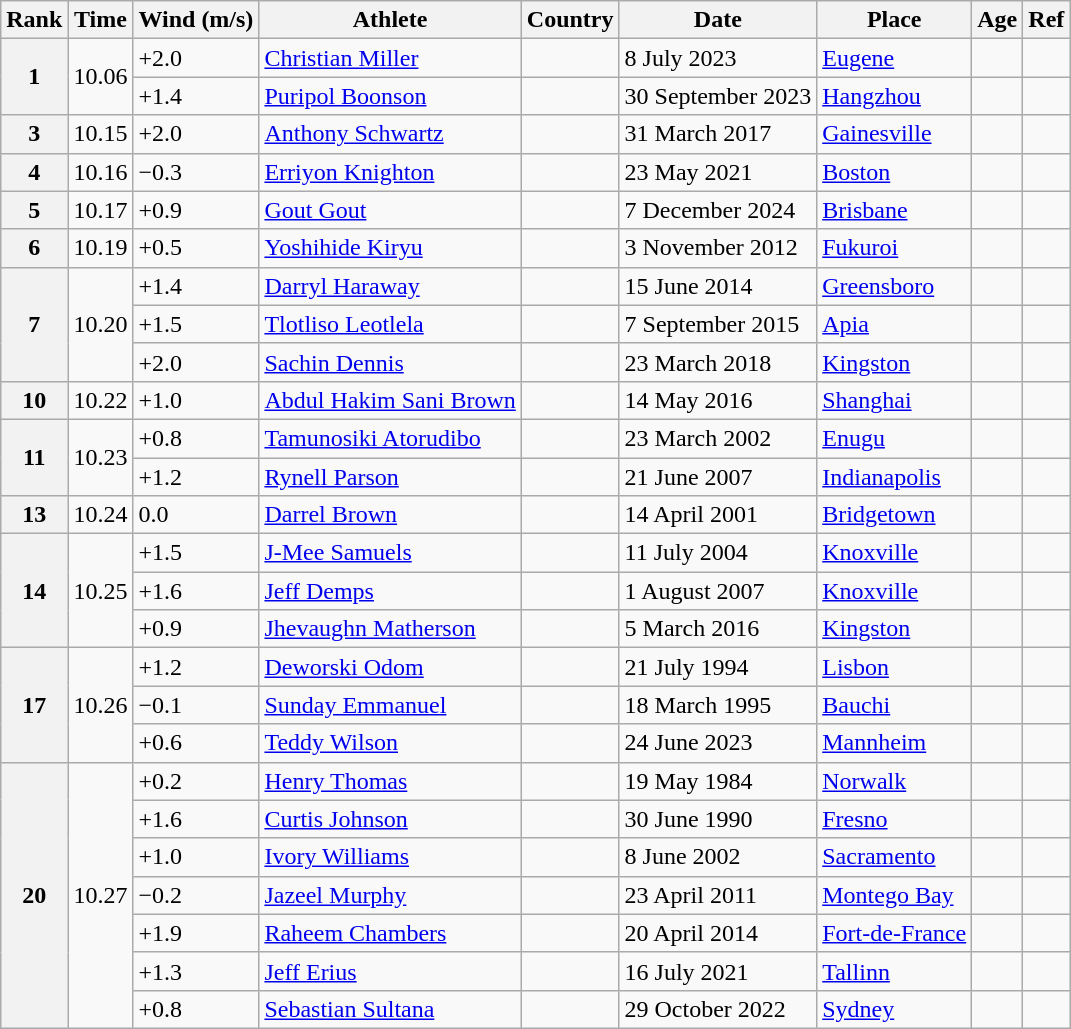<table class="wikitable">
<tr>
<th>Rank</th>
<th>Time</th>
<th>Wind (m/s)</th>
<th>Athlete</th>
<th>Country</th>
<th>Date</th>
<th>Place</th>
<th>Age</th>
<th>Ref</th>
</tr>
<tr>
<th rowspan=2>1</th>
<td rowspan=2>10.06</td>
<td>+2.0</td>
<td><a href='#'>Christian Miller</a></td>
<td></td>
<td>8 July 2023</td>
<td><a href='#'>Eugene</a></td>
<td></td>
<td></td>
</tr>
<tr>
<td>+1.4</td>
<td><a href='#'>Puripol Boonson</a></td>
<td></td>
<td>30 September 2023</td>
<td><a href='#'>Hangzhou</a></td>
<td></td>
<td></td>
</tr>
<tr>
<th>3</th>
<td>10.15</td>
<td>+2.0</td>
<td><a href='#'>Anthony Schwartz</a></td>
<td></td>
<td>31 March 2017</td>
<td><a href='#'>Gainesville</a></td>
<td></td>
<td></td>
</tr>
<tr>
<th>4</th>
<td>10.16</td>
<td>−0.3</td>
<td><a href='#'>Erriyon Knighton</a></td>
<td></td>
<td>23 May 2021</td>
<td><a href='#'>Boston</a></td>
<td></td>
<td></td>
</tr>
<tr>
<th>5</th>
<td>10.17</td>
<td>+0.9</td>
<td><a href='#'>Gout Gout</a></td>
<td></td>
<td>7 December 2024</td>
<td><a href='#'>Brisbane</a></td>
<td></td>
<td></td>
</tr>
<tr>
<th>6</th>
<td>10.19</td>
<td>+0.5</td>
<td><a href='#'>Yoshihide Kiryu</a></td>
<td></td>
<td>3 November 2012</td>
<td><a href='#'>Fukuroi</a></td>
<td></td>
<td></td>
</tr>
<tr>
<th rowspan=3>7</th>
<td rowspan=3>10.20</td>
<td>+1.4</td>
<td><a href='#'>Darryl Haraway</a></td>
<td></td>
<td>15 June 2014</td>
<td><a href='#'>Greensboro</a></td>
<td></td>
<td></td>
</tr>
<tr>
<td>+1.5</td>
<td><a href='#'>Tlotliso Leotlela</a></td>
<td></td>
<td>7 September 2015</td>
<td><a href='#'>Apia</a></td>
<td></td>
<td></td>
</tr>
<tr>
<td>+2.0</td>
<td><a href='#'>Sachin Dennis</a></td>
<td></td>
<td>23 March 2018</td>
<td><a href='#'>Kingston</a></td>
<td></td>
<td></td>
</tr>
<tr>
<th>10</th>
<td>10.22</td>
<td>+1.0</td>
<td><a href='#'>Abdul Hakim Sani Brown</a></td>
<td></td>
<td>14 May 2016</td>
<td><a href='#'>Shanghai</a></td>
<td></td>
<td></td>
</tr>
<tr>
<th rowspan=2>11</th>
<td rowspan=2>10.23</td>
<td>+0.8</td>
<td><a href='#'>Tamunosiki Atorudibo</a></td>
<td></td>
<td>23 March 2002</td>
<td><a href='#'>Enugu</a></td>
<td></td>
<td></td>
</tr>
<tr>
<td>+1.2</td>
<td><a href='#'>Rynell Parson</a></td>
<td></td>
<td>21 June 2007</td>
<td><a href='#'>Indianapolis</a></td>
<td></td>
<td></td>
</tr>
<tr>
<th>13</th>
<td>10.24</td>
<td>0.0</td>
<td><a href='#'>Darrel Brown</a></td>
<td></td>
<td>14 April 2001</td>
<td><a href='#'>Bridgetown</a></td>
<td></td>
<td></td>
</tr>
<tr>
<th rowspan=3>14</th>
<td rowspan=3>10.25</td>
<td>+1.5</td>
<td><a href='#'>J-Mee Samuels</a></td>
<td></td>
<td>11 July 2004</td>
<td><a href='#'>Knoxville</a></td>
<td></td>
<td></td>
</tr>
<tr>
<td>+1.6</td>
<td><a href='#'>Jeff Demps</a></td>
<td></td>
<td>1 August 2007</td>
<td><a href='#'>Knoxville</a></td>
<td></td>
<td></td>
</tr>
<tr>
<td>+0.9</td>
<td><a href='#'>Jhevaughn Matherson</a></td>
<td></td>
<td>5 March 2016</td>
<td><a href='#'>Kingston</a></td>
<td></td>
<td></td>
</tr>
<tr>
<th rowspan=3>17</th>
<td rowspan=3>10.26</td>
<td>+1.2</td>
<td><a href='#'>Deworski Odom</a></td>
<td></td>
<td>21 July 1994</td>
<td><a href='#'>Lisbon</a></td>
<td></td>
<td></td>
</tr>
<tr>
<td>−0.1</td>
<td><a href='#'>Sunday Emmanuel</a></td>
<td></td>
<td>18 March 1995</td>
<td><a href='#'>Bauchi</a></td>
<td></td>
<td></td>
</tr>
<tr>
<td>+0.6</td>
<td><a href='#'>Teddy Wilson</a></td>
<td></td>
<td>24 June 2023</td>
<td><a href='#'>Mannheim</a></td>
<td></td>
<td></td>
</tr>
<tr>
<th rowspan=7>20</th>
<td rowspan=7>10.27</td>
<td>+0.2</td>
<td><a href='#'>Henry Thomas</a></td>
<td></td>
<td>19 May 1984</td>
<td><a href='#'>Norwalk</a></td>
<td></td>
<td></td>
</tr>
<tr>
<td>+1.6</td>
<td><a href='#'>Curtis Johnson</a></td>
<td></td>
<td>30 June 1990</td>
<td><a href='#'>Fresno</a></td>
<td></td>
<td></td>
</tr>
<tr>
<td>+1.0</td>
<td><a href='#'>Ivory Williams</a></td>
<td></td>
<td>8 June 2002</td>
<td><a href='#'>Sacramento</a></td>
<td></td>
<td></td>
</tr>
<tr>
<td>−0.2</td>
<td><a href='#'>Jazeel Murphy</a></td>
<td></td>
<td>23 April 2011</td>
<td><a href='#'>Montego Bay</a></td>
<td></td>
<td></td>
</tr>
<tr>
<td>+1.9</td>
<td><a href='#'>Raheem Chambers</a></td>
<td></td>
<td>20 April 2014</td>
<td><a href='#'>Fort-de-France</a></td>
<td></td>
<td></td>
</tr>
<tr>
<td>+1.3</td>
<td><a href='#'>Jeff Erius</a></td>
<td></td>
<td>16 July 2021</td>
<td><a href='#'>Tallinn</a></td>
<td></td>
<td></td>
</tr>
<tr>
<td>+0.8</td>
<td><a href='#'>Sebastian Sultana</a></td>
<td></td>
<td>29 October 2022</td>
<td><a href='#'>Sydney</a></td>
<td></td>
<td></td>
</tr>
</table>
